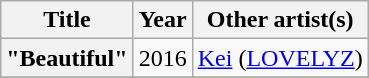<table class="wikitable plainrowheaders" style="text-align: center;">
<tr>
<th>Title</th>
<th>Year</th>
<th>Other artist(s)</th>
</tr>
<tr>
<th scope="row">"Beautiful"</th>
<td>2016</td>
<td><a href='#'>Kei</a> (<a href='#'>LOVELYZ</a>)</td>
</tr>
<tr>
</tr>
</table>
